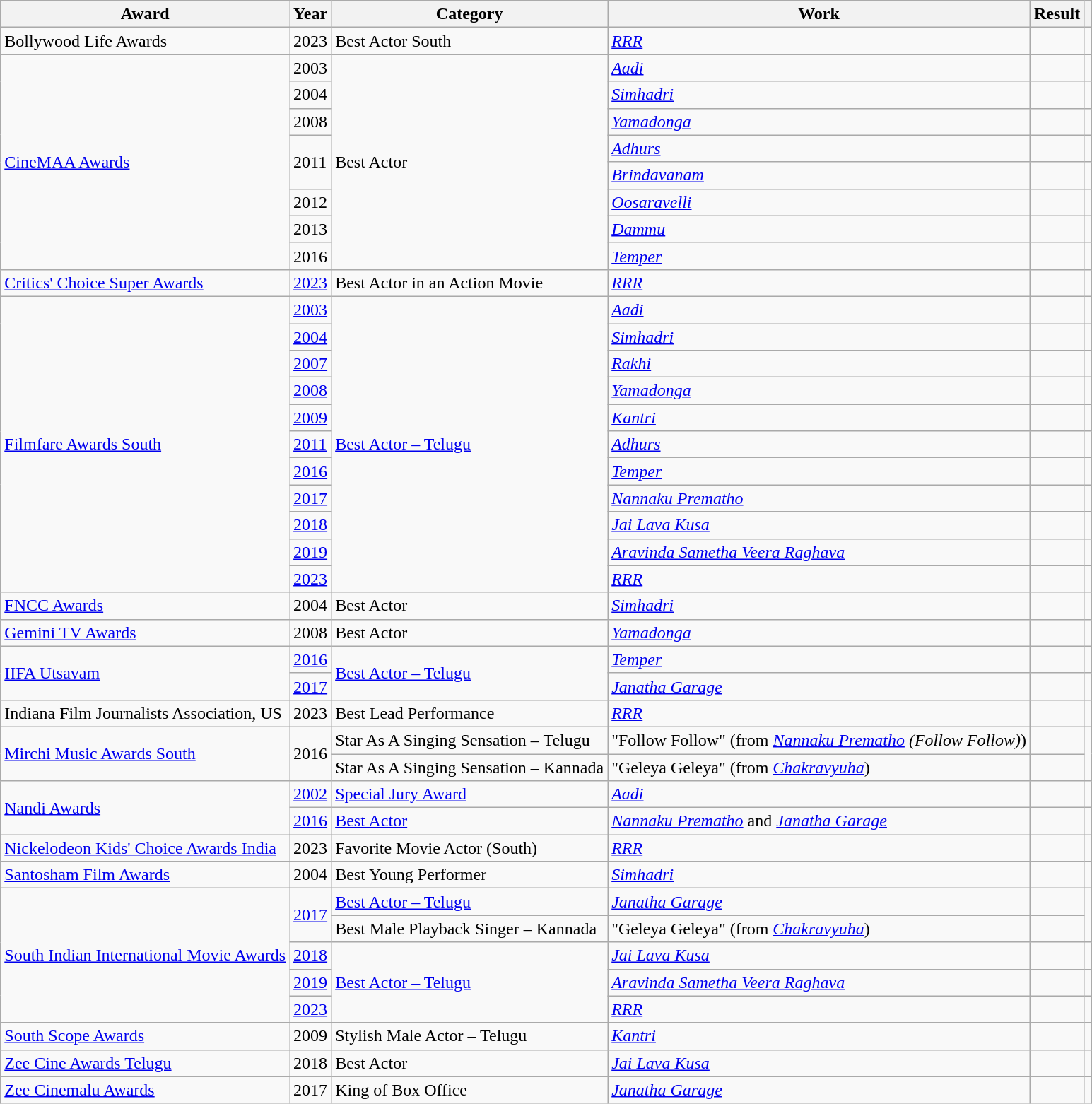<table class="wikitable sortable">
<tr>
<th scope-"col">Award</th>
<th scope-"col">Year</th>
<th scope-"col">Category</th>
<th scope-"col">Work</th>
<th scope-"col">Result</th>
<th scope-"col" class="unsortable"></th>
</tr>
<tr>
<td>Bollywood Life Awards</td>
<td>2023</td>
<td>Best Actor  South</td>
<td><em><a href='#'>RRR</a></em></td>
<td></td>
<td></td>
</tr>
<tr>
<td rowspan="8"><a href='#'>CineMAA Awards</a></td>
<td>2003</td>
<td rowspan="8">Best Actor</td>
<td><em><a href='#'>Aadi</a></em></td>
<td></td>
<td></td>
</tr>
<tr>
<td>2004</td>
<td><em><a href='#'>Simhadri</a></em></td>
<td></td>
<td></td>
</tr>
<tr>
<td>2008</td>
<td><em><a href='#'>Yamadonga</a></em></td>
<td></td>
<td></td>
</tr>
<tr>
<td rowspan="2">2011</td>
<td><em><a href='#'>Adhurs</a></em></td>
<td></td>
<td></td>
</tr>
<tr>
<td><em><a href='#'>Brindavanam</a></em></td>
<td></td>
<td></td>
</tr>
<tr>
<td>2012</td>
<td><em><a href='#'>Oosaravelli</a></em></td>
<td></td>
<td></td>
</tr>
<tr>
<td>2013</td>
<td><em><a href='#'>Dammu</a></em></td>
<td></td>
<td></td>
</tr>
<tr>
<td>2016</td>
<td><em><a href='#'>Temper</a></em></td>
<td></td>
<td></td>
</tr>
<tr>
<td><a href='#'>Critics' Choice Super Awards</a></td>
<td><a href='#'>2023</a></td>
<td>Best Actor in an Action Movie</td>
<td><em><a href='#'>RRR</a></em></td>
<td></td>
<td></td>
</tr>
<tr>
<td rowspan="11"><a href='#'>Filmfare Awards South</a></td>
<td><a href='#'>2003</a></td>
<td rowspan="11"><a href='#'>Best Actor – Telugu</a></td>
<td><em><a href='#'>Aadi</a></em></td>
<td></td>
<td></td>
</tr>
<tr>
<td><a href='#'>2004</a></td>
<td><em><a href='#'>Simhadri</a></em></td>
<td></td>
<td></td>
</tr>
<tr>
<td><a href='#'>2007</a></td>
<td><em><a href='#'>Rakhi</a></em></td>
<td></td>
<td></td>
</tr>
<tr>
<td><a href='#'>2008</a></td>
<td><em><a href='#'>Yamadonga</a></em></td>
<td></td>
<td></td>
</tr>
<tr>
<td><a href='#'>2009</a></td>
<td><em><a href='#'>Kantri</a></em></td>
<td></td>
<td></td>
</tr>
<tr>
<td><a href='#'>2011</a></td>
<td><em><a href='#'>Adhurs</a></em></td>
<td></td>
<td></td>
</tr>
<tr>
<td><a href='#'>2016</a></td>
<td><em><a href='#'>Temper</a></em></td>
<td></td>
<td></td>
</tr>
<tr>
<td><a href='#'>2017</a></td>
<td><em><a href='#'>Nannaku Prematho</a></em></td>
<td></td>
<td></td>
</tr>
<tr>
<td><a href='#'>2018</a></td>
<td><em><a href='#'>Jai Lava Kusa</a></em></td>
<td></td>
<td></td>
</tr>
<tr>
<td><a href='#'>2019</a></td>
<td><em><a href='#'>Aravinda Sametha Veera Raghava</a></em></td>
<td></td>
<td></td>
</tr>
<tr>
<td><a href='#'>2023</a></td>
<td><em><a href='#'>RRR</a></em></td>
<td></td>
<td></td>
</tr>
<tr>
<td><a href='#'>FNCC Awards</a></td>
<td>2004</td>
<td>Best Actor</td>
<td><em><a href='#'>Simhadri</a></em></td>
<td></td>
<td></td>
</tr>
<tr>
<td><a href='#'>Gemini TV Awards</a></td>
<td>2008</td>
<td>Best Actor</td>
<td><em><a href='#'>Yamadonga</a></em></td>
<td></td>
<td></td>
</tr>
<tr>
<td rowspan="2"><a href='#'>IIFA Utsavam</a></td>
<td><a href='#'>2016</a></td>
<td rowspan="2"><a href='#'>Best Actor – Telugu</a></td>
<td><em><a href='#'>Temper</a></em></td>
<td></td>
<td></td>
</tr>
<tr>
<td><a href='#'>2017</a></td>
<td><em><a href='#'>Janatha Garage</a></em></td>
<td></td>
<td></td>
</tr>
<tr>
<td>Indiana Film Journalists Association, US</td>
<td>2023</td>
<td>Best Lead Performance</td>
<td><em><a href='#'>RRR</a></em></td>
<td></td>
<td></td>
</tr>
<tr>
<td rowspan="2"><a href='#'>Mirchi Music Awards South</a></td>
<td rowspan="2">2016</td>
<td>Star As A Singing Sensation – Telugu</td>
<td>"Follow Follow" (from <em><a href='#'>Nannaku Prematho</a> (Follow Follow)</em>)</td>
<td></td>
<td rowspan="2"></td>
</tr>
<tr>
<td>Star As A Singing Sensation – Kannada</td>
<td>"Geleya Geleya" (from <a href='#'><em>Chakravyuha</em></a>)</td>
<td></td>
</tr>
<tr>
<td rowspan="2"><a href='#'>Nandi Awards</a></td>
<td><a href='#'>2002</a></td>
<td><a href='#'>Special Jury Award</a></td>
<td><em><a href='#'>Aadi</a></em></td>
<td></td>
<td></td>
</tr>
<tr>
<td><a href='#'>2016</a></td>
<td><a href='#'>Best Actor</a></td>
<td><em><a href='#'>Nannaku Prematho</a></em> and <em><a href='#'>Janatha Garage</a></em></td>
<td></td>
<td></td>
</tr>
<tr>
<td><a href='#'>Nickelodeon Kids' Choice Awards India</a></td>
<td>2023</td>
<td>Favorite Movie Actor (South)</td>
<td><em><a href='#'>RRR</a></em></td>
<td></td>
<td></td>
</tr>
<tr>
<td><a href='#'>Santosham Film Awards</a></td>
<td>2004</td>
<td>Best Young Performer</td>
<td><em><a href='#'>Simhadri</a></em></td>
<td></td>
<td></td>
</tr>
<tr>
<td rowspan="5"><a href='#'>South Indian International Movie Awards</a></td>
<td rowspan="2"><a href='#'>2017</a></td>
<td><a href='#'>Best Actor – Telugu</a></td>
<td><em><a href='#'>Janatha Garage</a></em></td>
<td></td>
<td rowspan="2"></td>
</tr>
<tr>
<td>Best Male Playback Singer – Kannada</td>
<td>"Geleya Geleya" (from <a href='#'><em>Chakravyuha</em></a>)</td>
<td></td>
</tr>
<tr>
<td><a href='#'>2018</a></td>
<td rowspan="3"><a href='#'>Best Actor – Telugu</a></td>
<td><em><a href='#'>Jai Lava Kusa</a></em></td>
<td></td>
<td></td>
</tr>
<tr>
<td><a href='#'>2019</a></td>
<td><em><a href='#'>Aravinda Sametha Veera Raghava</a></em></td>
<td></td>
<td></td>
</tr>
<tr>
<td><a href='#'>2023</a></td>
<td><em><a href='#'>RRR</a></em></td>
<td></td>
<td></td>
</tr>
<tr>
<td><a href='#'>South Scope Awards</a></td>
<td>2009</td>
<td>Stylish Male Actor – Telugu</td>
<td><em><a href='#'>Kantri</a></em></td>
<td></td>
<td></td>
</tr>
<tr>
<td><a href='#'>Zee Cine Awards Telugu</a></td>
<td>2018</td>
<td>Best Actor</td>
<td><em><a href='#'>Jai Lava Kusa</a></em></td>
<td></td>
<td></td>
</tr>
<tr>
<td><a href='#'>Zee Cinemalu Awards</a></td>
<td>2017</td>
<td>King of Box Office</td>
<td><em><a href='#'>Janatha Garage</a></em></td>
<td></td>
<td></td>
</tr>
</table>
